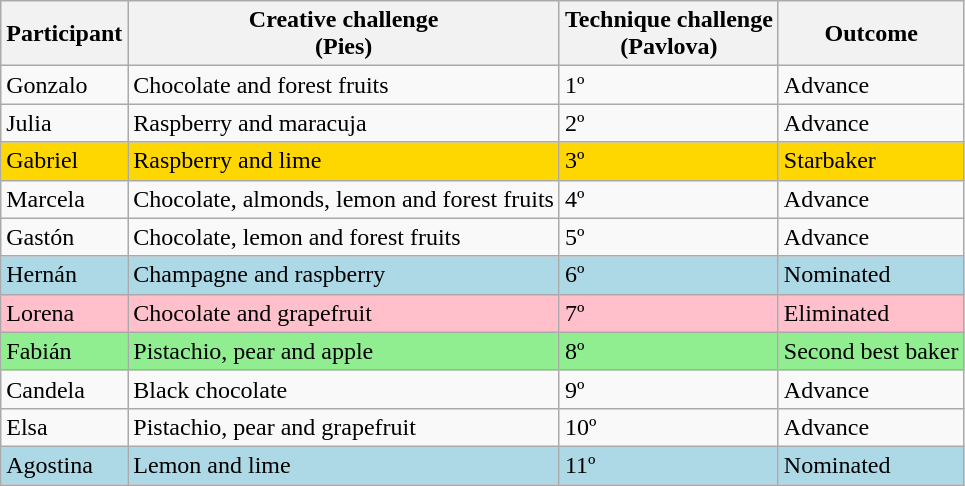<table class="wikitable">
<tr>
<th>Participant</th>
<th>Creative challenge<br>(Pies)</th>
<th>Technique challenge<br>(Pavlova)</th>
<th>Outcome</th>
</tr>
<tr>
<td>Gonzalo</td>
<td>Chocolate and forest fruits</td>
<td>1º</td>
<td>Advance</td>
</tr>
<tr>
<td>Julia</td>
<td>Raspberry and maracuja</td>
<td>2º</td>
<td>Advance</td>
</tr>
<tr style="background:gold">
<td>Gabriel</td>
<td>Raspberry and lime</td>
<td>3º</td>
<td>Starbaker</td>
</tr>
<tr>
<td>Marcela</td>
<td>Chocolate, almonds, lemon and forest fruits</td>
<td>4º</td>
<td>Advance</td>
</tr>
<tr>
<td>Gastón</td>
<td>Chocolate, lemon and forest fruits</td>
<td>5º</td>
<td>Advance</td>
</tr>
<tr style="background:lightblue">
<td>Hernán</td>
<td>Champagne and raspberry</td>
<td>6º</td>
<td>Nominated</td>
</tr>
<tr style="background:Pink">
<td>Lorena</td>
<td>Chocolate and grapefruit</td>
<td>7º</td>
<td>Eliminated</td>
</tr>
<tr style="background:Lightgreen">
<td>Fabián</td>
<td>Pistachio, pear and apple</td>
<td>8º</td>
<td>Second best baker</td>
</tr>
<tr>
<td>Candela</td>
<td>Black chocolate</td>
<td>9º</td>
<td>Advance</td>
</tr>
<tr>
<td>Elsa</td>
<td>Pistachio, pear and grapefruit</td>
<td>10º</td>
<td>Advance</td>
</tr>
<tr style="background:lightblue">
<td>Agostina</td>
<td>Lemon and lime</td>
<td>11º</td>
<td>Nominated</td>
</tr>
</table>
